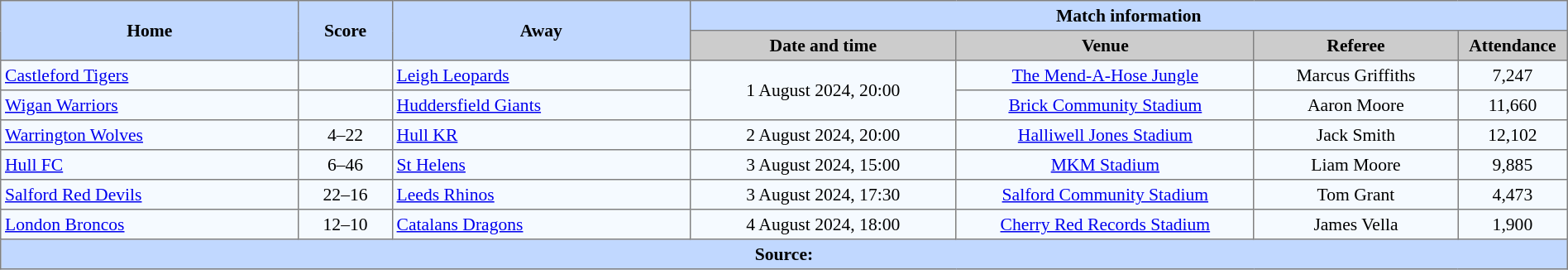<table border=1 style="border-collapse:collapse; font-size:90%; text-align:center;" cellpadding=3 cellspacing=0 width=100%>
<tr style="background:#C1D8ff;">
<th scope="col" rowspan=2 width=19%>Home</th>
<th scope="col" rowspan=2 width=6%>Score</th>
<th scope="col" rowspan=2 width=19%>Away</th>
<th colspan=4>Match information</th>
</tr>
<tr style="background:#CCCCCC;">
<th scope="col" width=17%>Date and time</th>
<th scope="col" width=19%>Venue</th>
<th scope="col" width=13%>Referee</th>
<th scope="col" width=7%>Attendance</th>
</tr>
<tr style="background:#F5FAFF;">
<td style="text-align:left;"> <a href='#'>Castleford Tigers</a></td>
<td></td>
<td style="text-align:left;"> <a href='#'>Leigh Leopards</a></td>
<td Rowspan=2>1 August 2024, 20:00</td>
<td><a href='#'>The Mend-A-Hose Jungle</a></td>
<td>Marcus Griffiths</td>
<td>7,247</td>
</tr>
<tr style="background:#F5FAFF;">
<td style="text-align:left;"> <a href='#'>Wigan Warriors</a></td>
<td></td>
<td style="text-align:left;"> <a href='#'>Huddersfield Giants</a></td>
<td><a href='#'>Brick Community Stadium</a></td>
<td>Aaron Moore</td>
<td>11,660</td>
</tr>
<tr style="background:#F5FAFF;">
<td style="text-align:left;"> <a href='#'>Warrington Wolves</a></td>
<td>4–22</td>
<td style="text-align:left;"> <a href='#'>Hull KR</a></td>
<td>2 August 2024, 20:00</td>
<td><a href='#'>Halliwell Jones Stadium</a></td>
<td>Jack Smith</td>
<td>12,102</td>
</tr>
<tr style="background:#F5FAFF;">
<td style="text-align:left;"> <a href='#'>Hull FC</a></td>
<td>6–46</td>
<td style="text-align:left;"> <a href='#'>St Helens</a></td>
<td>3 August 2024, 15:00</td>
<td><a href='#'>MKM Stadium</a></td>
<td>Liam Moore</td>
<td>9,885</td>
</tr>
<tr style="background:#F5FAFF;">
<td style="text-align:left;"> <a href='#'>Salford Red Devils</a></td>
<td>22–16</td>
<td style="text-align:left;"> <a href='#'>Leeds Rhinos</a></td>
<td>3 August 2024, 17:30</td>
<td><a href='#'>Salford Community Stadium</a></td>
<td>Tom Grant</td>
<td>4,473</td>
</tr>
<tr style="background:#F5FAFF;">
<td style="text-align:left;"> <a href='#'>London Broncos</a></td>
<td>12–10</td>
<td style="text-align:left;"> <a href='#'>Catalans Dragons</a></td>
<td>4 August 2024, 18:00</td>
<td><a href='#'>Cherry Red Records Stadium</a></td>
<td>James Vella</td>
<td>1,900</td>
</tr>
<tr style="background:#c1d8ff;">
<th colspan=7>Source:</th>
</tr>
</table>
